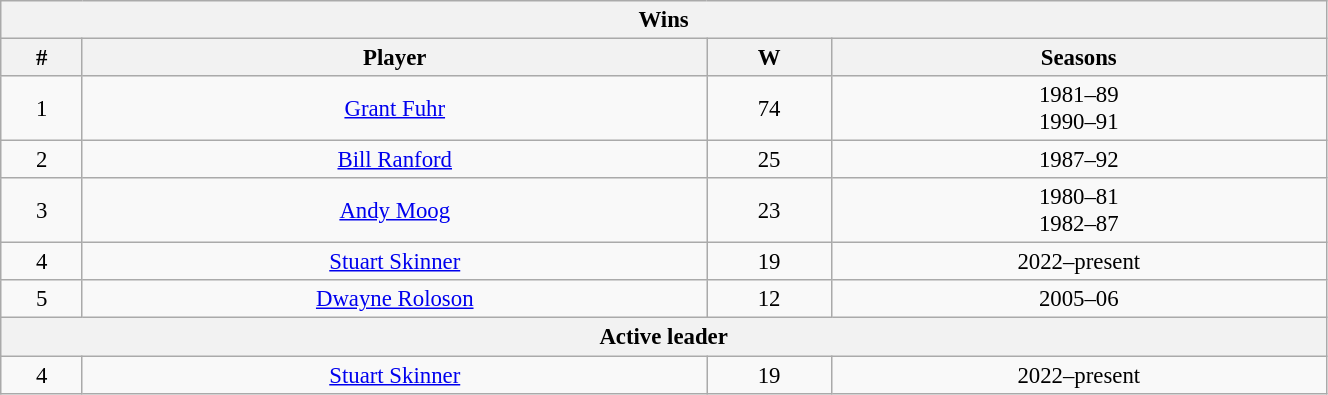<table class="wikitable" style="text-align: center; font-size: 95%" width="70%">
<tr>
<th colspan="4">Wins</th>
</tr>
<tr>
<th>#</th>
<th>Player</th>
<th>W</th>
<th>Seasons</th>
</tr>
<tr>
<td>1</td>
<td><a href='#'>Grant Fuhr</a></td>
<td>74</td>
<td>1981–89<br>1990–91</td>
</tr>
<tr>
<td>2</td>
<td><a href='#'>Bill Ranford</a></td>
<td>25</td>
<td>1987–92</td>
</tr>
<tr>
<td>3</td>
<td><a href='#'>Andy Moog</a></td>
<td>23</td>
<td>1980–81<br>1982–87</td>
</tr>
<tr>
<td>4</td>
<td><a href='#'>Stuart Skinner</a></td>
<td>19</td>
<td>2022–present</td>
</tr>
<tr>
<td>5</td>
<td><a href='#'>Dwayne Roloson</a></td>
<td>12</td>
<td>2005–06</td>
</tr>
<tr>
<th colspan="4">Active leader</th>
</tr>
<tr>
<td>4</td>
<td><a href='#'>Stuart Skinner</a></td>
<td>19</td>
<td>2022–present</td>
</tr>
</table>
